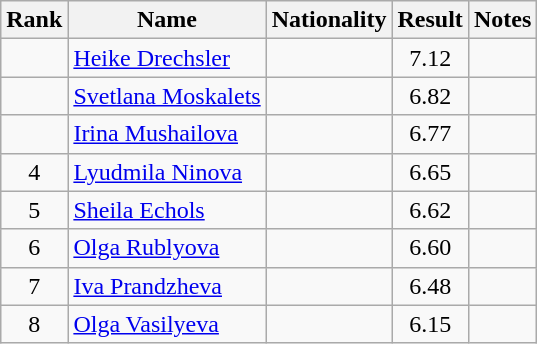<table class="wikitable sortable" style="text-align:center">
<tr>
<th>Rank</th>
<th>Name</th>
<th>Nationality</th>
<th>Result</th>
<th>Notes</th>
</tr>
<tr>
<td></td>
<td align=left><a href='#'>Heike Drechsler</a></td>
<td align=left></td>
<td>7.12</td>
<td></td>
</tr>
<tr>
<td></td>
<td align=left><a href='#'>Svetlana Moskalets</a></td>
<td align=left></td>
<td>6.82</td>
<td></td>
</tr>
<tr>
<td></td>
<td align=left><a href='#'>Irina Mushailova</a></td>
<td align=left></td>
<td>6.77</td>
<td></td>
</tr>
<tr>
<td>4</td>
<td align=left><a href='#'>Lyudmila Ninova</a></td>
<td align=left></td>
<td>6.65</td>
<td></td>
</tr>
<tr>
<td>5</td>
<td align=left><a href='#'>Sheila Echols</a></td>
<td align=left></td>
<td>6.62</td>
<td></td>
</tr>
<tr>
<td>6</td>
<td align=left><a href='#'>Olga Rublyova</a></td>
<td align=left></td>
<td>6.60</td>
<td></td>
</tr>
<tr>
<td>7</td>
<td align=left><a href='#'>Iva Prandzheva</a></td>
<td align=left></td>
<td>6.48</td>
<td></td>
</tr>
<tr>
<td>8</td>
<td align=left><a href='#'>Olga Vasilyeva</a></td>
<td align=left></td>
<td>6.15</td>
<td></td>
</tr>
</table>
